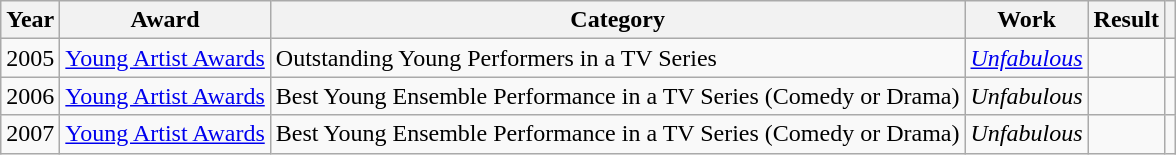<table class=wikitable>
<tr>
<th>Year</th>
<th>Award</th>
<th>Category</th>
<th>Work</th>
<th>Result</th>
<th></th>
</tr>
<tr>
<td>2005</td>
<td><a href='#'>Young Artist Awards</a></td>
<td>Outstanding Young Performers in a TV Series</td>
<td><em><a href='#'>Unfabulous</a></em></td>
<td></td>
<td style="text-align:center;"></td>
</tr>
<tr>
<td>2006</td>
<td><a href='#'>Young Artist Awards</a></td>
<td>Best Young Ensemble Performance in a TV Series (Comedy or Drama)</td>
<td><em>Unfabulous</em></td>
<td></td>
<td style="text-align:center;"></td>
</tr>
<tr>
<td>2007</td>
<td><a href='#'>Young Artist Awards</a></td>
<td>Best Young Ensemble Performance in a TV Series (Comedy or Drama)</td>
<td><em>Unfabulous</em></td>
<td></td>
<td style="text-align:center;"></td>
</tr>
</table>
